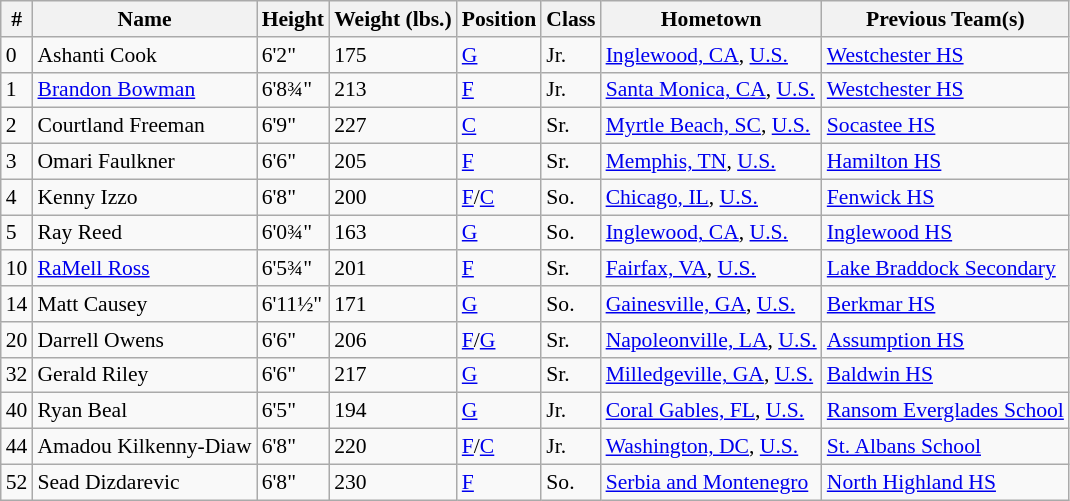<table class="wikitable" style="font-size: 90%">
<tr>
<th>#</th>
<th>Name</th>
<th>Height</th>
<th>Weight (lbs.)</th>
<th>Position</th>
<th>Class</th>
<th>Hometown</th>
<th>Previous Team(s)</th>
</tr>
<tr>
<td>0</td>
<td>Ashanti Cook</td>
<td>6'2"</td>
<td>175</td>
<td><a href='#'>G</a></td>
<td>Jr.</td>
<td><a href='#'>Inglewood, CA</a>, <a href='#'>U.S.</a></td>
<td><a href='#'>Westchester HS</a></td>
</tr>
<tr>
<td>1</td>
<td><a href='#'>Brandon Bowman</a></td>
<td>6'8¾"</td>
<td>213</td>
<td><a href='#'>F</a></td>
<td>Jr.</td>
<td><a href='#'>Santa Monica, CA</a>, <a href='#'>U.S.</a></td>
<td><a href='#'>Westchester HS</a></td>
</tr>
<tr>
<td>2</td>
<td>Courtland Freeman</td>
<td>6'9"</td>
<td>227</td>
<td><a href='#'>C</a></td>
<td>Sr.</td>
<td><a href='#'>Myrtle Beach, SC</a>, <a href='#'>U.S.</a></td>
<td><a href='#'>Socastee HS</a></td>
</tr>
<tr>
<td>3</td>
<td>Omari Faulkner</td>
<td>6'6"</td>
<td>205</td>
<td><a href='#'>F</a></td>
<td>Sr.</td>
<td><a href='#'>Memphis, TN</a>, <a href='#'>U.S.</a></td>
<td><a href='#'>Hamilton HS</a></td>
</tr>
<tr>
<td>4</td>
<td>Kenny Izzo</td>
<td>6'8"</td>
<td>200</td>
<td><a href='#'>F</a>/<a href='#'>C</a></td>
<td>So.</td>
<td><a href='#'>Chicago, IL</a>, <a href='#'>U.S.</a></td>
<td><a href='#'>Fenwick HS</a></td>
</tr>
<tr>
<td>5</td>
<td>Ray Reed</td>
<td>6'0¾"</td>
<td>163</td>
<td><a href='#'>G</a></td>
<td>So.</td>
<td><a href='#'>Inglewood, CA</a>, <a href='#'>U.S.</a></td>
<td><a href='#'>Inglewood HS</a></td>
</tr>
<tr>
<td>10</td>
<td><a href='#'>RaMell Ross</a></td>
<td>6'5¾"</td>
<td>201</td>
<td><a href='#'>F</a></td>
<td>Sr.</td>
<td><a href='#'>Fairfax, VA</a>, <a href='#'>U.S.</a></td>
<td><a href='#'>Lake Braddock Secondary</a></td>
</tr>
<tr>
<td>14</td>
<td>Matt Causey</td>
<td>6'11½"</td>
<td>171</td>
<td><a href='#'>G</a></td>
<td>So.</td>
<td><a href='#'>Gainesville, GA</a>, <a href='#'>U.S.</a></td>
<td><a href='#'>Berkmar HS</a></td>
</tr>
<tr>
<td>20</td>
<td>Darrell Owens</td>
<td>6'6"</td>
<td>206</td>
<td><a href='#'>F</a>/<a href='#'>G</a></td>
<td>Sr.</td>
<td><a href='#'>Napoleonville, LA</a>, <a href='#'>U.S.</a></td>
<td><a href='#'>Assumption HS</a></td>
</tr>
<tr>
<td>32</td>
<td>Gerald Riley</td>
<td>6'6"</td>
<td>217</td>
<td><a href='#'>G</a></td>
<td>Sr.</td>
<td><a href='#'>Milledgeville, GA</a>, <a href='#'>U.S.</a></td>
<td><a href='#'>Baldwin HS</a></td>
</tr>
<tr>
<td>40</td>
<td>Ryan Beal</td>
<td>6'5"</td>
<td>194</td>
<td><a href='#'>G</a></td>
<td>Jr.</td>
<td><a href='#'>Coral Gables, FL</a>, <a href='#'>U.S.</a></td>
<td><a href='#'>Ransom Everglades School</a></td>
</tr>
<tr>
<td>44</td>
<td>Amadou Kilkenny-Diaw</td>
<td>6'8"</td>
<td>220</td>
<td><a href='#'>F</a>/<a href='#'>C</a></td>
<td>Jr.</td>
<td><a href='#'>Washington, DC</a>, <a href='#'>U.S.</a></td>
<td><a href='#'>St. Albans School</a></td>
</tr>
<tr>
<td>52</td>
<td>Sead Dizdarevic</td>
<td>6'8"</td>
<td>230</td>
<td><a href='#'>F</a></td>
<td>So.</td>
<td><a href='#'>Serbia and Montenegro</a></td>
<td><a href='#'>North Highland HS</a></td>
</tr>
</table>
